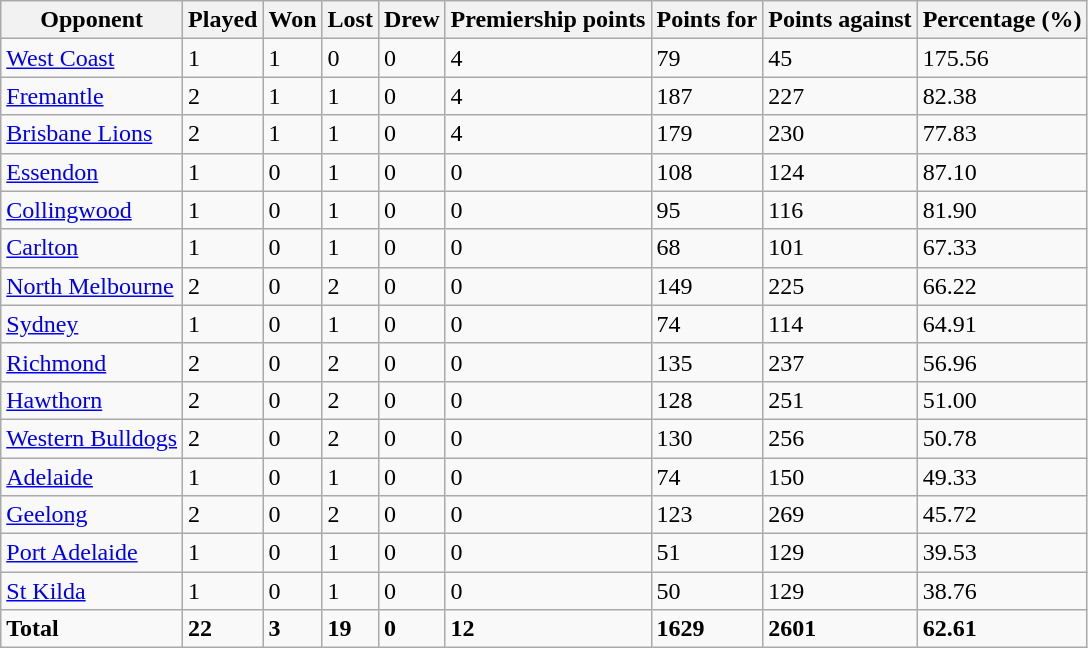<table class="wikitable">
<tr>
<th>Opponent</th>
<th>Played</th>
<th>Won</th>
<th>Lost</th>
<th>Drew</th>
<th>Premiership points</th>
<th>Points for</th>
<th>Points against</th>
<th>Percentage (%)</th>
</tr>
<tr>
<td><a href='#'>West Coast</a></td>
<td>1</td>
<td>1</td>
<td>0</td>
<td>0</td>
<td>4</td>
<td>79</td>
<td>45</td>
<td>175.56</td>
</tr>
<tr>
<td><a href='#'>Fremantle</a></td>
<td>2</td>
<td>1</td>
<td>1</td>
<td>0</td>
<td>4</td>
<td>187</td>
<td>227</td>
<td>82.38</td>
</tr>
<tr>
<td><a href='#'>Brisbane Lions</a></td>
<td>2</td>
<td>1</td>
<td>1</td>
<td>0</td>
<td>4</td>
<td>179</td>
<td>230</td>
<td>77.83</td>
</tr>
<tr>
<td><a href='#'>Essendon</a></td>
<td>1</td>
<td>0</td>
<td>1</td>
<td>0</td>
<td>0</td>
<td>108</td>
<td>124</td>
<td>87.10</td>
</tr>
<tr>
<td><a href='#'>Collingwood</a></td>
<td>1</td>
<td>0</td>
<td>1</td>
<td>0</td>
<td>0</td>
<td>95</td>
<td>116</td>
<td>81.90</td>
</tr>
<tr>
<td><a href='#'>Carlton</a></td>
<td>1</td>
<td>0</td>
<td>1</td>
<td>0</td>
<td>0</td>
<td>68</td>
<td>101</td>
<td>67.33</td>
</tr>
<tr>
<td><a href='#'>North Melbourne</a></td>
<td>2</td>
<td>0</td>
<td>2</td>
<td>0</td>
<td>0</td>
<td>149</td>
<td>225</td>
<td>66.22</td>
</tr>
<tr>
<td><a href='#'>Sydney</a></td>
<td>1</td>
<td>0</td>
<td>1</td>
<td>0</td>
<td>0</td>
<td>74</td>
<td>114</td>
<td>64.91</td>
</tr>
<tr>
<td><a href='#'>Richmond</a></td>
<td>2</td>
<td>0</td>
<td>2</td>
<td>0</td>
<td>0</td>
<td>135</td>
<td>237</td>
<td>56.96</td>
</tr>
<tr>
<td><a href='#'>Hawthorn</a></td>
<td>2</td>
<td>0</td>
<td>2</td>
<td>0</td>
<td>0</td>
<td>128</td>
<td>251</td>
<td>51.00</td>
</tr>
<tr>
<td><a href='#'>Western Bulldogs</a></td>
<td>2</td>
<td>0</td>
<td>2</td>
<td>0</td>
<td>0</td>
<td>130</td>
<td>256</td>
<td>50.78</td>
</tr>
<tr>
<td><a href='#'>Adelaide</a></td>
<td>1</td>
<td>0</td>
<td>1</td>
<td>0</td>
<td>0</td>
<td>74</td>
<td>150</td>
<td>49.33</td>
</tr>
<tr>
<td><a href='#'>Geelong</a></td>
<td>2</td>
<td>0</td>
<td>2</td>
<td>0</td>
<td>0</td>
<td>123</td>
<td>269</td>
<td>45.72</td>
</tr>
<tr>
<td><a href='#'>Port Adelaide</a></td>
<td>1</td>
<td>0</td>
<td>1</td>
<td>0</td>
<td>0</td>
<td>51</td>
<td>129</td>
<td>39.53</td>
</tr>
<tr>
<td><a href='#'>St Kilda</a></td>
<td>1</td>
<td>0</td>
<td>1</td>
<td>0</td>
<td>0</td>
<td>50</td>
<td>129</td>
<td>38.76</td>
</tr>
<tr>
<td><strong>Total</strong></td>
<td><strong>22</strong></td>
<td><strong>3</strong></td>
<td><strong>19</strong></td>
<td><strong>0</strong></td>
<td><strong>12</strong></td>
<td><strong>1629</strong></td>
<td><strong>2601</strong></td>
<td><strong>62.61</strong></td>
</tr>
</table>
